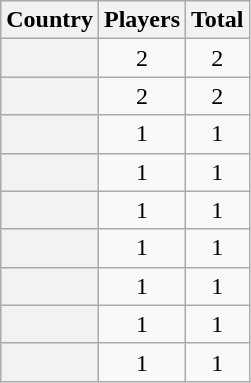<table class="sortable wikitable plainrowheaders">
<tr>
<th scope="col">Country</th>
<th scope="col">Players</th>
<th scope="col">Total</th>
</tr>
<tr>
<th scope="row"></th>
<td align="center">2</td>
<td align="center">2</td>
</tr>
<tr>
<th scope="row"></th>
<td align="center">2</td>
<td align="center">2</td>
</tr>
<tr>
<th scope="row"></th>
<td align="center">1</td>
<td align="center">1</td>
</tr>
<tr>
<th scope="row"></th>
<td align="center">1</td>
<td align="center">1</td>
</tr>
<tr>
<th scope="row"></th>
<td align="center">1</td>
<td align="center">1</td>
</tr>
<tr>
<th scope="row"></th>
<td align="center">1</td>
<td align="center">1</td>
</tr>
<tr>
<th scope="row"></th>
<td align="center">1</td>
<td align="center">1</td>
</tr>
<tr>
<th scope="row"></th>
<td align="center">1</td>
<td align="center">1</td>
</tr>
<tr>
<th scope="row"></th>
<td align="center">1</td>
<td align="center">1</td>
</tr>
</table>
